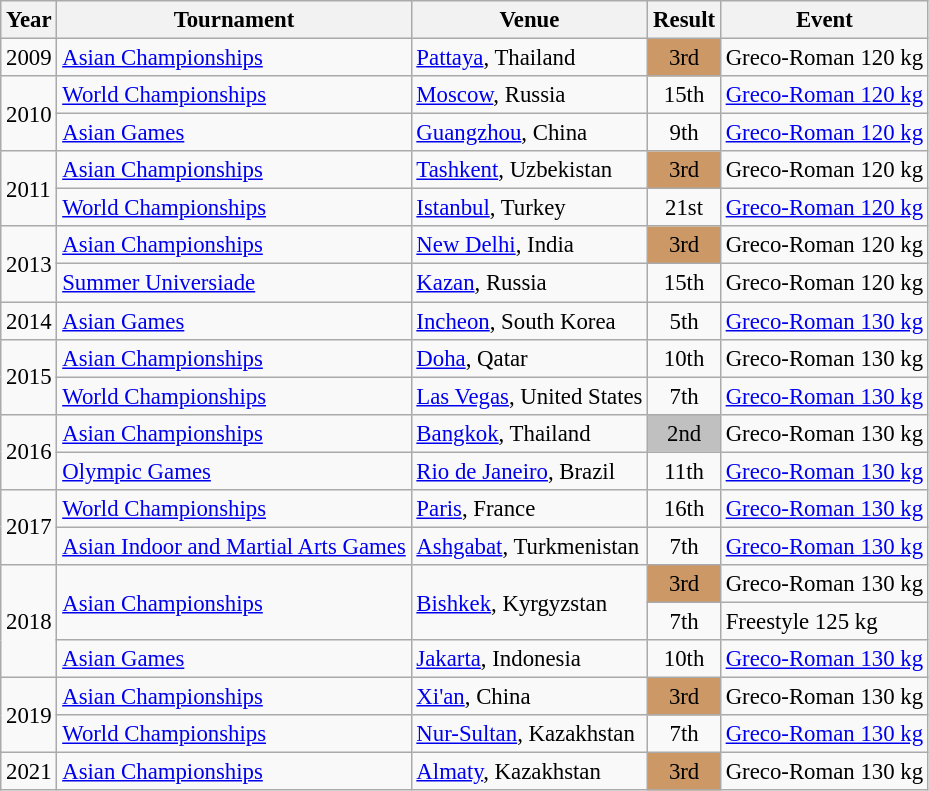<table class="wikitable" style="font-size:95%;">
<tr>
<th>Year</th>
<th>Tournament</th>
<th>Venue</th>
<th>Result</th>
<th>Event</th>
</tr>
<tr>
<td>2009</td>
<td><a href='#'>Asian Championships</a></td>
<td> <a href='#'>Pattaya</a>, Thailand</td>
<td align="center" bgcolor=cc9966>3rd</td>
<td>Greco-Roman 120 kg</td>
</tr>
<tr>
<td rowspan=2>2010</td>
<td><a href='#'>World Championships</a></td>
<td> <a href='#'>Moscow</a>, Russia</td>
<td align="center">15th</td>
<td><a href='#'>Greco-Roman 120 kg</a></td>
</tr>
<tr>
<td><a href='#'>Asian Games</a></td>
<td> <a href='#'>Guangzhou</a>, China</td>
<td align="center">9th</td>
<td><a href='#'>Greco-Roman 120 kg</a></td>
</tr>
<tr>
<td rowspan=2>2011</td>
<td><a href='#'>Asian Championships</a></td>
<td> <a href='#'>Tashkent</a>, Uzbekistan</td>
<td align="center" bgcolor=cc9966>3rd</td>
<td>Greco-Roman 120 kg</td>
</tr>
<tr>
<td><a href='#'>World Championships</a></td>
<td> <a href='#'>Istanbul</a>, Turkey</td>
<td align="center">21st</td>
<td><a href='#'>Greco-Roman 120 kg</a></td>
</tr>
<tr>
<td rowspan=2>2013</td>
<td><a href='#'>Asian Championships</a></td>
<td> <a href='#'>New Delhi</a>, India</td>
<td align="center" bgcolor=cc9966>3rd</td>
<td>Greco-Roman 120 kg</td>
</tr>
<tr>
<td><a href='#'>Summer Universiade</a></td>
<td> <a href='#'>Kazan</a>, Russia</td>
<td align="center">15th</td>
<td>Greco-Roman 120 kg</td>
</tr>
<tr>
<td>2014</td>
<td><a href='#'>Asian Games</a></td>
<td> <a href='#'>Incheon</a>, South Korea</td>
<td align="center">5th</td>
<td><a href='#'>Greco-Roman 130 kg</a></td>
</tr>
<tr>
<td rowspan=2>2015</td>
<td><a href='#'>Asian Championships</a></td>
<td> <a href='#'>Doha</a>, Qatar</td>
<td align="center">10th</td>
<td>Greco-Roman 130 kg</td>
</tr>
<tr>
<td><a href='#'>World Championships</a></td>
<td> <a href='#'>Las Vegas</a>, United States</td>
<td align="center">7th</td>
<td><a href='#'>Greco-Roman 130 kg</a></td>
</tr>
<tr>
<td rowspan=2>2016</td>
<td><a href='#'>Asian Championships</a></td>
<td> <a href='#'>Bangkok</a>, Thailand</td>
<td align="center" bgcolor=silver>2nd</td>
<td>Greco-Roman 130 kg</td>
</tr>
<tr>
<td><a href='#'>Olympic Games</a></td>
<td> <a href='#'>Rio de Janeiro</a>, Brazil</td>
<td align="center">11th</td>
<td><a href='#'>Greco-Roman 130 kg</a></td>
</tr>
<tr>
<td rowspan=2>2017</td>
<td><a href='#'>World Championships</a></td>
<td> <a href='#'>Paris</a>, France</td>
<td align="center">16th</td>
<td><a href='#'>Greco-Roman 130 kg</a></td>
</tr>
<tr>
<td><a href='#'>Asian Indoor and Martial Arts Games</a></td>
<td> <a href='#'>Ashgabat</a>, Turkmenistan</td>
<td align="center">7th</td>
<td><a href='#'>Greco-Roman 130 kg</a></td>
</tr>
<tr>
<td rowspan=3>2018</td>
<td rowspan=2><a href='#'>Asian Championships</a></td>
<td rowspan=2> <a href='#'>Bishkek</a>, Kyrgyzstan</td>
<td align="center" bgcolor=cc9966>3rd</td>
<td>Greco-Roman 130 kg</td>
</tr>
<tr>
<td align="center">7th</td>
<td>Freestyle 125 kg</td>
</tr>
<tr>
<td><a href='#'>Asian Games</a></td>
<td> <a href='#'>Jakarta</a>, Indonesia</td>
<td align="center">10th</td>
<td><a href='#'>Greco-Roman 130 kg</a></td>
</tr>
<tr>
<td rowspan=2>2019</td>
<td><a href='#'>Asian Championships</a></td>
<td> <a href='#'>Xi'an</a>, China</td>
<td align="center" bgcolor=cc9966>3rd</td>
<td>Greco-Roman 130 kg</td>
</tr>
<tr>
<td><a href='#'>World Championships</a></td>
<td> <a href='#'>Nur-Sultan</a>, Kazakhstan</td>
<td align="center">7th</td>
<td><a href='#'>Greco-Roman 130 kg</a></td>
</tr>
<tr>
<td>2021</td>
<td><a href='#'>Asian Championships</a></td>
<td> <a href='#'>Almaty</a>, Kazakhstan</td>
<td align="center" bgcolor=cc9966>3rd</td>
<td>Greco-Roman 130 kg</td>
</tr>
</table>
